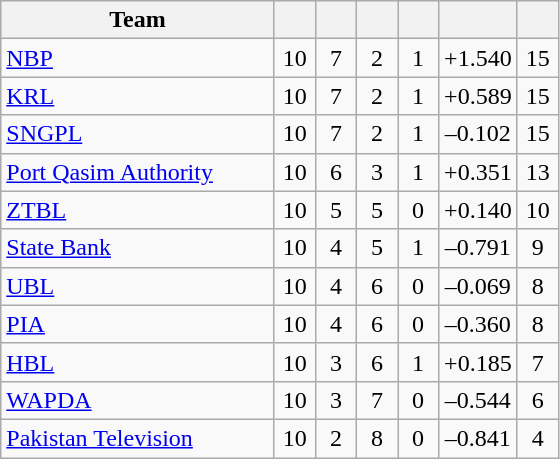<table class="wikitable sortable" style="text-align:center">
<tr>
<th style="width:175px;">Team</th>
<th style="width:20px;"></th>
<th style="width:20px;"></th>
<th style="width:20px;"></th>
<th style="width:20px;"></th>
<th style="width:45px;"></th>
<th style="width:20px;"></th>
</tr>
<tr>
<td style="text-align:left"><a href='#'>NBP</a></td>
<td>10</td>
<td>7</td>
<td>2</td>
<td>1</td>
<td>+1.540</td>
<td>15</td>
</tr>
<tr>
<td style="text-align:left"><a href='#'>KRL</a></td>
<td>10</td>
<td>7</td>
<td>2</td>
<td>1</td>
<td>+0.589</td>
<td>15</td>
</tr>
<tr>
<td style="text-align:left"><a href='#'>SNGPL</a></td>
<td>10</td>
<td>7</td>
<td>2</td>
<td>1</td>
<td>–0.102</td>
<td>15</td>
</tr>
<tr>
<td style="text-align:left"><a href='#'>Port Qasim Authority</a></td>
<td>10</td>
<td>6</td>
<td>3</td>
<td>1</td>
<td>+0.351</td>
<td>13</td>
</tr>
<tr>
<td style="text-align:left"><a href='#'>ZTBL</a></td>
<td>10</td>
<td>5</td>
<td>5</td>
<td>0</td>
<td>+0.140</td>
<td>10</td>
</tr>
<tr>
<td style="text-align:left"><a href='#'>State Bank</a></td>
<td>10</td>
<td>4</td>
<td>5</td>
<td>1</td>
<td>–0.791</td>
<td>9</td>
</tr>
<tr>
<td style="text-align:left"><a href='#'>UBL</a></td>
<td>10</td>
<td>4</td>
<td>6</td>
<td>0</td>
<td>–0.069</td>
<td>8</td>
</tr>
<tr>
<td style="text-align:left"><a href='#'>PIA</a></td>
<td>10</td>
<td>4</td>
<td>6</td>
<td>0</td>
<td>–0.360</td>
<td>8</td>
</tr>
<tr>
<td style="text-align:left"><a href='#'>HBL</a></td>
<td>10</td>
<td>3</td>
<td>6</td>
<td>1</td>
<td>+0.185</td>
<td>7</td>
</tr>
<tr>
<td style="text-align:left"><a href='#'>WAPDA</a></td>
<td>10</td>
<td>3</td>
<td>7</td>
<td>0</td>
<td>–0.544</td>
<td>6</td>
</tr>
<tr>
<td style="text-align:left"><a href='#'>Pakistan Television</a></td>
<td>10</td>
<td>2</td>
<td>8</td>
<td>0</td>
<td>–0.841</td>
<td>4</td>
</tr>
</table>
